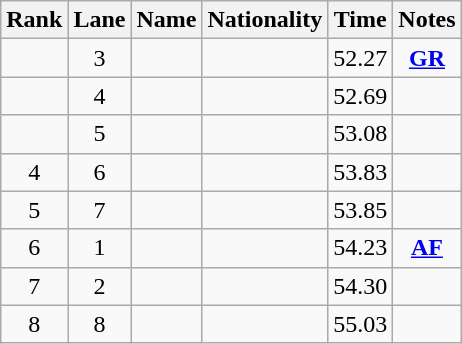<table class="wikitable sortable" style="text-align:center">
<tr>
<th>Rank</th>
<th>Lane</th>
<th>Name</th>
<th>Nationality</th>
<th>Time</th>
<th>Notes</th>
</tr>
<tr>
<td></td>
<td>3</td>
<td align="left"></td>
<td align="left"></td>
<td>52.27</td>
<td><strong><a href='#'>GR</a></strong></td>
</tr>
<tr>
<td></td>
<td>4</td>
<td align="left"></td>
<td align="left"></td>
<td>52.69</td>
<td></td>
</tr>
<tr>
<td></td>
<td>5</td>
<td align="left"></td>
<td align="left"></td>
<td>53.08</td>
<td></td>
</tr>
<tr>
<td>4</td>
<td>6</td>
<td align="left"></td>
<td align="left"></td>
<td>53.83</td>
<td></td>
</tr>
<tr>
<td>5</td>
<td>7</td>
<td align="left"></td>
<td align="left"></td>
<td>53.85</td>
<td></td>
</tr>
<tr>
<td>6</td>
<td>1</td>
<td align="left"></td>
<td align="left"></td>
<td>54.23</td>
<td><strong><a href='#'>AF</a></strong></td>
</tr>
<tr>
<td>7</td>
<td>2</td>
<td align="left"></td>
<td align="left"></td>
<td>54.30</td>
<td></td>
</tr>
<tr>
<td>8</td>
<td>8</td>
<td align="left"></td>
<td align="left"></td>
<td>55.03</td>
<td></td>
</tr>
</table>
